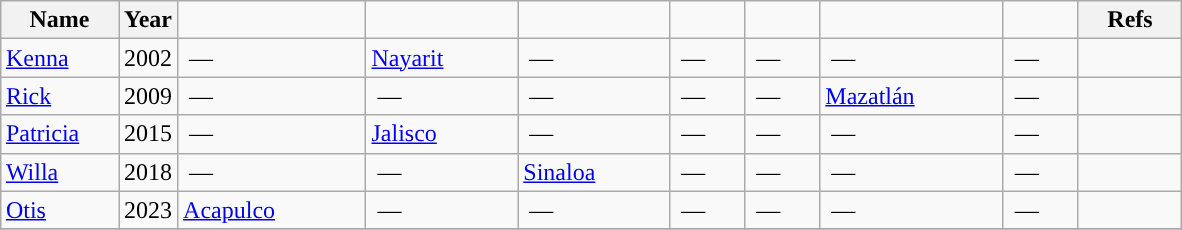<table class="wikitable sortable" style="margin:1em auto;">
<tr>
<th width="10%">Name</th>
<th width="5%">Year</th>
<td></td>
<td></td>
<td></td>
<td></td>
<td></td>
<td></td>
<td></td>
<th>Refs</th>
</tr>
<tr>
<td><a href='#'>Kenna</a></td>
<td>2002</td>
<td> —</td>
<td><a href='#'>Nayarit</a></td>
<td> —</td>
<td> —</td>
<td> —</td>
<td> —</td>
<td> —</td>
<td></td>
</tr>
<tr>
<td><a href='#'>Rick</a></td>
<td>2009</td>
<td> —</td>
<td> —</td>
<td> —</td>
<td> —</td>
<td> —</td>
<td><a href='#'>Mazatlán</a></td>
<td> —</td>
<td></td>
</tr>
<tr>
<td><a href='#'>Patricia</a></td>
<td>2015</td>
<td> —</td>
<td><a href='#'>Jalisco</a></td>
<td> —</td>
<td> —</td>
<td> —</td>
<td> —</td>
<td> —</td>
<td></td>
</tr>
<tr>
<td><a href='#'>Willa</a></td>
<td>2018</td>
<td> —</td>
<td> —</td>
<td><a href='#'>Sinaloa</a></td>
<td> —</td>
<td> —</td>
<td> —</td>
<td> —</td>
<td></td>
</tr>
<tr>
<td><a href='#'>Otis</a></td>
<td>2023</td>
<td><a href='#'>Acapulco</a></td>
<td> —</td>
<td> —</td>
<td> —</td>
<td> —</td>
<td> —</td>
<td> —</td>
<td></td>
</tr>
<tr>
</tr>
</table>
